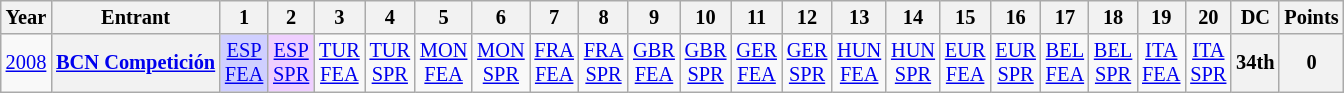<table class="wikitable" style="text-align:center; font-size:85%">
<tr>
<th>Year</th>
<th>Entrant</th>
<th>1</th>
<th>2</th>
<th>3</th>
<th>4</th>
<th>5</th>
<th>6</th>
<th>7</th>
<th>8</th>
<th>9</th>
<th>10</th>
<th>11</th>
<th>12</th>
<th>13</th>
<th>14</th>
<th>15</th>
<th>16</th>
<th>17</th>
<th>18</th>
<th>19</th>
<th>20</th>
<th>DC</th>
<th>Points</th>
</tr>
<tr>
<td><a href='#'>2008</a></td>
<th nowrap><a href='#'>BCN Competición</a></th>
<td style="background:#CFCFFF;"><a href='#'>ESP<br>FEA</a><br></td>
<td style="background:#EFCFFF;"><a href='#'>ESP<br>SPR</a><br></td>
<td><a href='#'>TUR<br>FEA</a></td>
<td><a href='#'>TUR<br>SPR</a></td>
<td><a href='#'>MON<br>FEA</a></td>
<td><a href='#'>MON<br>SPR</a></td>
<td><a href='#'>FRA<br>FEA</a></td>
<td><a href='#'>FRA<br>SPR</a></td>
<td><a href='#'>GBR<br>FEA</a></td>
<td><a href='#'>GBR<br>SPR</a></td>
<td><a href='#'>GER<br>FEA</a></td>
<td><a href='#'>GER<br>SPR</a></td>
<td><a href='#'>HUN<br>FEA</a></td>
<td><a href='#'>HUN<br>SPR</a></td>
<td><a href='#'>EUR<br>FEA</a></td>
<td><a href='#'>EUR<br>SPR</a></td>
<td><a href='#'>BEL<br>FEA</a></td>
<td><a href='#'>BEL<br>SPR</a></td>
<td><a href='#'>ITA<br>FEA</a></td>
<td><a href='#'>ITA<br>SPR</a></td>
<th>34th</th>
<th>0</th>
</tr>
</table>
